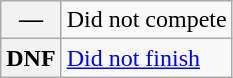<table class="wikitable">
<tr>
<th scope="row">—</th>
<td>Did not compete</td>
</tr>
<tr>
<th scope="row">DNF</th>
<td><a href='#'>Did not finish</a></td>
</tr>
</table>
